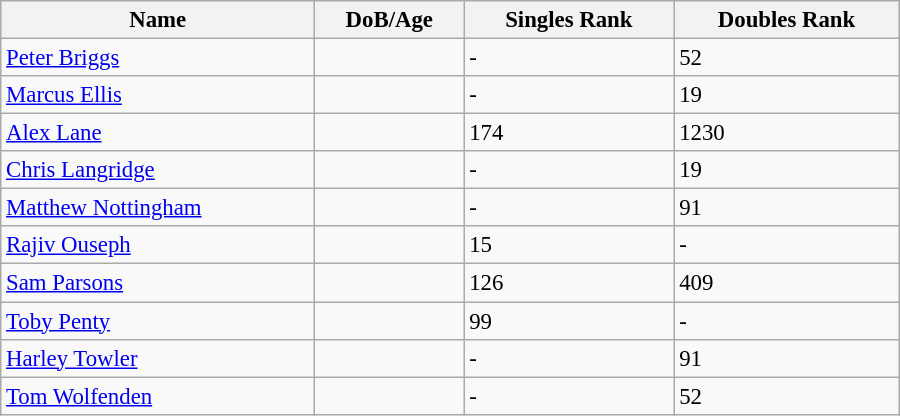<table class="wikitable"  style="width:600px; font-size:95%;">
<tr>
<th align="left">Name</th>
<th align="left">DoB/Age</th>
<th align="left">Singles Rank</th>
<th align="left">Doubles Rank</th>
</tr>
<tr>
<td><a href='#'>Peter Briggs</a></td>
<td></td>
<td>-</td>
<td>52</td>
</tr>
<tr>
<td><a href='#'>Marcus Ellis</a></td>
<td></td>
<td>-</td>
<td>19</td>
</tr>
<tr>
<td><a href='#'>Alex Lane</a></td>
<td></td>
<td>174</td>
<td>1230</td>
</tr>
<tr>
<td><a href='#'>Chris Langridge</a></td>
<td></td>
<td>-</td>
<td>19</td>
</tr>
<tr>
<td><a href='#'>Matthew Nottingham</a></td>
<td></td>
<td>-</td>
<td>91</td>
</tr>
<tr>
<td><a href='#'>Rajiv Ouseph</a></td>
<td></td>
<td>15</td>
<td>-</td>
</tr>
<tr>
<td><a href='#'>Sam Parsons</a></td>
<td></td>
<td>126</td>
<td>409</td>
</tr>
<tr>
<td><a href='#'>Toby Penty</a></td>
<td></td>
<td>99</td>
<td>-</td>
</tr>
<tr>
<td><a href='#'>Harley Towler</a></td>
<td></td>
<td>-</td>
<td>91</td>
</tr>
<tr>
<td><a href='#'>Tom Wolfenden</a></td>
<td></td>
<td>-</td>
<td>52</td>
</tr>
</table>
